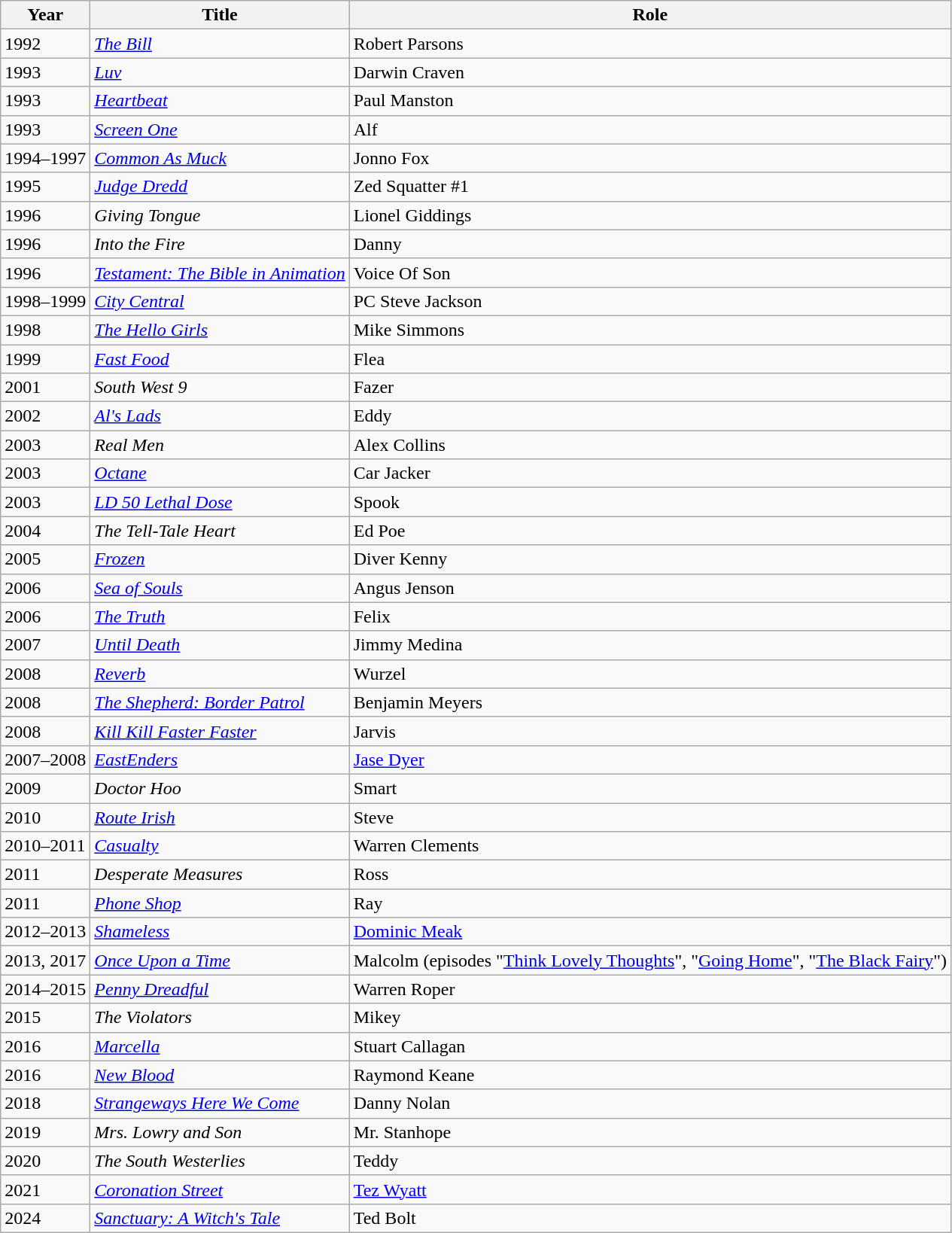<table class="wikitable">
<tr>
<th>Year</th>
<th>Title</th>
<th>Role</th>
</tr>
<tr>
<td>1992</td>
<td><em><a href='#'>The Bill</a></em></td>
<td>Robert Parsons</td>
</tr>
<tr>
<td>1993</td>
<td><em><a href='#'>Luv</a></em></td>
<td>Darwin Craven</td>
</tr>
<tr>
<td>1993</td>
<td><em><a href='#'>Heartbeat</a></em></td>
<td>Paul Manston</td>
</tr>
<tr>
<td>1993</td>
<td><em><a href='#'>Screen One</a></em></td>
<td>Alf</td>
</tr>
<tr>
<td>1994–1997</td>
<td><em><a href='#'>Common As Muck</a></em></td>
<td>Jonno Fox</td>
</tr>
<tr>
<td>1995</td>
<td><em><a href='#'>Judge Dredd</a></em></td>
<td>Zed Squatter #1</td>
</tr>
<tr>
<td>1996</td>
<td><em>Giving Tongue</em></td>
<td>Lionel Giddings</td>
</tr>
<tr>
<td>1996</td>
<td><em>Into the Fire</em></td>
<td>Danny</td>
</tr>
<tr>
<td>1996</td>
<td><em><a href='#'>Testament: The Bible in Animation</a></em></td>
<td>Voice Of Son</td>
</tr>
<tr>
<td>1998–1999</td>
<td><em><a href='#'>City Central</a></em></td>
<td>PC Steve Jackson</td>
</tr>
<tr>
<td>1998</td>
<td><em><a href='#'>The Hello Girls</a></em></td>
<td>Mike Simmons</td>
</tr>
<tr>
<td>1999</td>
<td><em><a href='#'>Fast Food</a></em></td>
<td>Flea</td>
</tr>
<tr>
<td>2001</td>
<td><em>South West 9</em></td>
<td>Fazer</td>
</tr>
<tr>
<td>2002</td>
<td><em><a href='#'>Al's Lads</a></em></td>
<td>Eddy</td>
</tr>
<tr>
<td>2003</td>
<td><em>Real Men</em></td>
<td>Alex Collins</td>
</tr>
<tr>
<td>2003</td>
<td><em><a href='#'>Octane</a></em></td>
<td>Car Jacker</td>
</tr>
<tr>
<td>2003</td>
<td><em><a href='#'>LD 50 Lethal Dose</a></em></td>
<td>Spook</td>
</tr>
<tr>
<td>2004</td>
<td><em>The Tell-Tale Heart</em></td>
<td>Ed Poe</td>
</tr>
<tr>
<td>2005</td>
<td><em><a href='#'>Frozen</a></em></td>
<td>Diver Kenny</td>
</tr>
<tr>
<td>2006</td>
<td><em><a href='#'>Sea of Souls</a></em></td>
<td>Angus Jenson</td>
</tr>
<tr>
<td>2006</td>
<td><em><a href='#'>The Truth</a></em></td>
<td>Felix</td>
</tr>
<tr>
<td>2007</td>
<td><em><a href='#'>Until Death</a></em></td>
<td>Jimmy Medina</td>
</tr>
<tr>
<td>2008</td>
<td><em><a href='#'>Reverb</a></em></td>
<td>Wurzel</td>
</tr>
<tr>
<td>2008</td>
<td><em><a href='#'>The Shepherd: Border Patrol</a></em></td>
<td>Benjamin Meyers</td>
</tr>
<tr>
<td>2008</td>
<td><em><a href='#'>Kill Kill Faster Faster</a></em></td>
<td>Jarvis</td>
</tr>
<tr>
<td>2007–2008</td>
<td><em><a href='#'>EastEnders</a></em></td>
<td><a href='#'>Jase Dyer</a></td>
</tr>
<tr>
<td>2009</td>
<td><em>Doctor Hoo</em></td>
<td>Smart</td>
</tr>
<tr>
<td>2010</td>
<td><em><a href='#'>Route Irish</a></em></td>
<td>Steve</td>
</tr>
<tr>
<td>2010–2011</td>
<td><em><a href='#'>Casualty</a></em></td>
<td>Warren Clements</td>
</tr>
<tr>
<td>2011</td>
<td><em>Desperate Measures</em></td>
<td>Ross</td>
</tr>
<tr>
<td>2011</td>
<td><em><a href='#'>Phone Shop</a></em></td>
<td>Ray</td>
</tr>
<tr>
<td>2012–2013</td>
<td><em><a href='#'>Shameless</a></em></td>
<td><a href='#'>Dominic Meak</a></td>
</tr>
<tr>
<td>2013, 2017</td>
<td><em><a href='#'>Once Upon a Time</a></em></td>
<td>Malcolm (episodes "<a href='#'>Think Lovely Thoughts</a>", "<a href='#'>Going Home</a>", "<a href='#'>The Black Fairy</a>")</td>
</tr>
<tr>
<td>2014–2015</td>
<td><em><a href='#'>Penny Dreadful</a></em></td>
<td>Warren Roper</td>
</tr>
<tr>
<td>2015</td>
<td><em>The Violators</em></td>
<td>Mikey</td>
</tr>
<tr>
<td>2016</td>
<td><em><a href='#'>Marcella</a></em></td>
<td>Stuart Callagan</td>
</tr>
<tr>
<td>2016</td>
<td><em><a href='#'>New Blood</a></em></td>
<td>Raymond Keane</td>
</tr>
<tr>
<td>2018</td>
<td><em><a href='#'>Strangeways Here We Come</a></em></td>
<td>Danny Nolan</td>
</tr>
<tr>
<td>2019</td>
<td><em>Mrs. Lowry and Son</em></td>
<td>Mr. Stanhope</td>
</tr>
<tr>
<td>2020</td>
<td><em>The South Westerlies</em></td>
<td>Teddy</td>
</tr>
<tr>
<td>2021</td>
<td><em><a href='#'>Coronation Street</a></em></td>
<td><a href='#'>Tez Wyatt</a></td>
</tr>
<tr>
<td>2024</td>
<td><em><a href='#'>Sanctuary: A Witch's Tale</a></em></td>
<td>Ted Bolt</td>
</tr>
</table>
